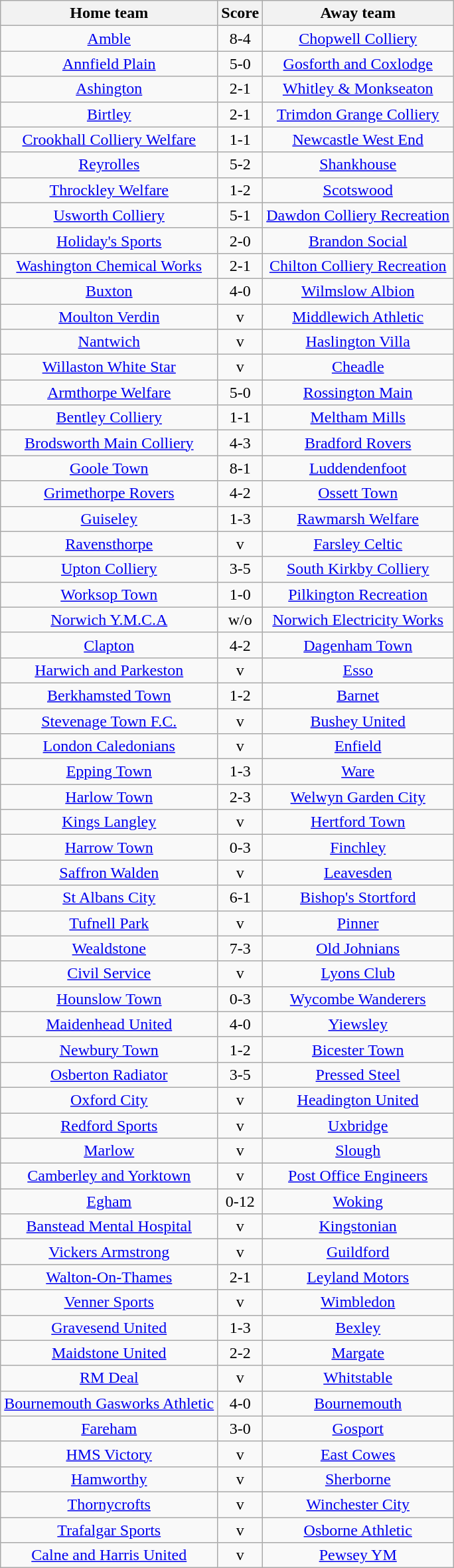<table class="wikitable" style="text-align: center">
<tr>
<th>Home team</th>
<th>Score</th>
<th>Away team</th>
</tr>
<tr>
<td><a href='#'>Amble</a></td>
<td>8-4</td>
<td><a href='#'>Chopwell Colliery</a></td>
</tr>
<tr>
<td><a href='#'>Annfield Plain</a></td>
<td>5-0</td>
<td><a href='#'>Gosforth and Coxlodge</a></td>
</tr>
<tr>
<td><a href='#'>Ashington</a></td>
<td>2-1</td>
<td><a href='#'>Whitley & Monkseaton</a></td>
</tr>
<tr>
<td><a href='#'>Birtley</a></td>
<td>2-1</td>
<td><a href='#'>Trimdon Grange Colliery</a></td>
</tr>
<tr>
<td><a href='#'>Crookhall Colliery Welfare</a></td>
<td>1-1</td>
<td><a href='#'>Newcastle West End</a></td>
</tr>
<tr>
<td><a href='#'>Reyrolles</a></td>
<td>5-2</td>
<td><a href='#'>Shankhouse</a></td>
</tr>
<tr>
<td><a href='#'>Throckley Welfare</a></td>
<td>1-2</td>
<td><a href='#'>Scotswood</a></td>
</tr>
<tr>
<td><a href='#'>Usworth Colliery</a></td>
<td>5-1</td>
<td><a href='#'>Dawdon Colliery Recreation</a></td>
</tr>
<tr>
<td><a href='#'>Holiday's Sports</a></td>
<td>2-0</td>
<td><a href='#'>Brandon Social</a></td>
</tr>
<tr>
<td><a href='#'>Washington Chemical Works</a></td>
<td>2-1</td>
<td><a href='#'>Chilton Colliery Recreation</a></td>
</tr>
<tr>
<td><a href='#'>Buxton</a></td>
<td>4-0</td>
<td><a href='#'>Wilmslow Albion</a></td>
</tr>
<tr>
<td><a href='#'>Moulton Verdin</a></td>
<td>v</td>
<td><a href='#'>Middlewich Athletic</a></td>
</tr>
<tr>
<td><a href='#'>Nantwich</a></td>
<td>v</td>
<td><a href='#'>Haslington Villa</a></td>
</tr>
<tr>
<td><a href='#'>Willaston White Star</a></td>
<td>v</td>
<td><a href='#'>Cheadle</a></td>
</tr>
<tr>
<td><a href='#'>Armthorpe Welfare</a></td>
<td>5-0</td>
<td><a href='#'>Rossington Main</a></td>
</tr>
<tr>
<td><a href='#'>Bentley Colliery</a></td>
<td>1-1</td>
<td><a href='#'>Meltham Mills</a></td>
</tr>
<tr>
<td><a href='#'>Brodsworth Main Colliery</a></td>
<td>4-3</td>
<td><a href='#'>Bradford Rovers</a></td>
</tr>
<tr>
<td><a href='#'>Goole Town</a></td>
<td>8-1</td>
<td><a href='#'>Luddendenfoot</a></td>
</tr>
<tr>
<td><a href='#'>Grimethorpe Rovers</a></td>
<td>4-2</td>
<td><a href='#'>Ossett Town</a></td>
</tr>
<tr>
<td><a href='#'>Guiseley</a></td>
<td>1-3</td>
<td><a href='#'>Rawmarsh Welfare</a></td>
</tr>
<tr>
<td><a href='#'>Ravensthorpe</a></td>
<td>v</td>
<td><a href='#'>Farsley Celtic</a></td>
</tr>
<tr>
<td><a href='#'>Upton Colliery</a></td>
<td>3-5</td>
<td><a href='#'>South Kirkby Colliery</a></td>
</tr>
<tr>
<td><a href='#'>Worksop Town</a></td>
<td>1-0</td>
<td><a href='#'>Pilkington Recreation</a></td>
</tr>
<tr>
<td><a href='#'>Norwich Y.M.C.A</a></td>
<td>w/o</td>
<td><a href='#'>Norwich Electricity Works</a></td>
</tr>
<tr>
<td><a href='#'>Clapton</a></td>
<td>4-2</td>
<td><a href='#'>Dagenham Town</a></td>
</tr>
<tr>
<td><a href='#'>Harwich and Parkeston</a></td>
<td>v</td>
<td><a href='#'>Esso</a></td>
</tr>
<tr>
<td><a href='#'>Berkhamsted Town</a></td>
<td>1-2</td>
<td><a href='#'>Barnet</a></td>
</tr>
<tr>
<td><a href='#'>Stevenage Town F.C.</a></td>
<td>v</td>
<td><a href='#'>Bushey United</a></td>
</tr>
<tr>
<td><a href='#'>London Caledonians</a></td>
<td>v</td>
<td><a href='#'>Enfield</a></td>
</tr>
<tr>
<td><a href='#'>Epping Town</a></td>
<td>1-3</td>
<td><a href='#'>Ware</a></td>
</tr>
<tr>
<td><a href='#'>Harlow Town</a></td>
<td>2-3</td>
<td><a href='#'>Welwyn Garden City</a></td>
</tr>
<tr>
<td><a href='#'>Kings Langley</a></td>
<td>v</td>
<td><a href='#'>Hertford Town</a></td>
</tr>
<tr>
<td><a href='#'>Harrow Town</a></td>
<td>0-3</td>
<td><a href='#'>Finchley</a></td>
</tr>
<tr>
<td><a href='#'>Saffron Walden</a></td>
<td>v</td>
<td><a href='#'>Leavesden</a></td>
</tr>
<tr>
<td><a href='#'>St Albans City</a></td>
<td>6-1</td>
<td><a href='#'>Bishop's Stortford</a></td>
</tr>
<tr>
<td><a href='#'>Tufnell Park</a></td>
<td>v</td>
<td><a href='#'>Pinner</a></td>
</tr>
<tr>
<td><a href='#'>Wealdstone</a></td>
<td>7-3</td>
<td><a href='#'>Old Johnians</a></td>
</tr>
<tr>
<td><a href='#'>Civil Service</a></td>
<td>v</td>
<td><a href='#'>Lyons Club</a></td>
</tr>
<tr>
<td><a href='#'>Hounslow Town</a></td>
<td>0-3</td>
<td><a href='#'>Wycombe Wanderers</a></td>
</tr>
<tr>
<td><a href='#'>Maidenhead United</a></td>
<td>4-0</td>
<td><a href='#'>Yiewsley</a></td>
</tr>
<tr>
<td><a href='#'>Newbury Town</a></td>
<td>1-2</td>
<td><a href='#'>Bicester Town</a></td>
</tr>
<tr>
<td><a href='#'>Osberton Radiator</a></td>
<td>3-5</td>
<td><a href='#'>Pressed Steel</a></td>
</tr>
<tr>
<td><a href='#'>Oxford City</a></td>
<td>v</td>
<td><a href='#'>Headington United</a></td>
</tr>
<tr>
<td><a href='#'>Redford Sports</a></td>
<td>v</td>
<td><a href='#'>Uxbridge</a></td>
</tr>
<tr>
<td><a href='#'>Marlow</a></td>
<td>v</td>
<td><a href='#'>Slough</a></td>
</tr>
<tr>
<td><a href='#'>Camberley and Yorktown</a></td>
<td>v</td>
<td><a href='#'>Post Office Engineers</a></td>
</tr>
<tr>
<td><a href='#'>Egham</a></td>
<td>0-12</td>
<td><a href='#'>Woking</a></td>
</tr>
<tr>
<td><a href='#'>Banstead Mental Hospital</a></td>
<td>v</td>
<td><a href='#'>Kingstonian</a></td>
</tr>
<tr>
<td><a href='#'>Vickers Armstrong</a></td>
<td>v</td>
<td><a href='#'>Guildford</a></td>
</tr>
<tr>
<td><a href='#'>Walton-On-Thames</a></td>
<td>2-1</td>
<td><a href='#'>Leyland Motors</a></td>
</tr>
<tr>
<td><a href='#'>Venner Sports</a></td>
<td>v</td>
<td><a href='#'>Wimbledon</a></td>
</tr>
<tr>
<td><a href='#'>Gravesend United</a></td>
<td>1-3</td>
<td><a href='#'>Bexley</a></td>
</tr>
<tr>
<td><a href='#'>Maidstone United</a></td>
<td>2-2</td>
<td><a href='#'>Margate</a></td>
</tr>
<tr>
<td><a href='#'>RM Deal</a></td>
<td>v</td>
<td><a href='#'>Whitstable</a></td>
</tr>
<tr>
<td><a href='#'>Bournemouth Gasworks Athletic</a></td>
<td>4-0</td>
<td><a href='#'>Bournemouth</a></td>
</tr>
<tr>
<td><a href='#'>Fareham</a></td>
<td>3-0</td>
<td><a href='#'>Gosport</a></td>
</tr>
<tr>
<td><a href='#'>HMS Victory</a></td>
<td>v</td>
<td><a href='#'>East Cowes</a></td>
</tr>
<tr>
<td><a href='#'>Hamworthy</a></td>
<td>v</td>
<td><a href='#'>Sherborne</a></td>
</tr>
<tr>
<td><a href='#'>Thornycrofts</a></td>
<td>v</td>
<td><a href='#'>Winchester City</a></td>
</tr>
<tr>
<td><a href='#'>Trafalgar Sports</a></td>
<td>v</td>
<td><a href='#'>Osborne Athletic</a></td>
</tr>
<tr>
<td><a href='#'>Calne and Harris United</a></td>
<td>v</td>
<td><a href='#'>Pewsey YM</a></td>
</tr>
</table>
